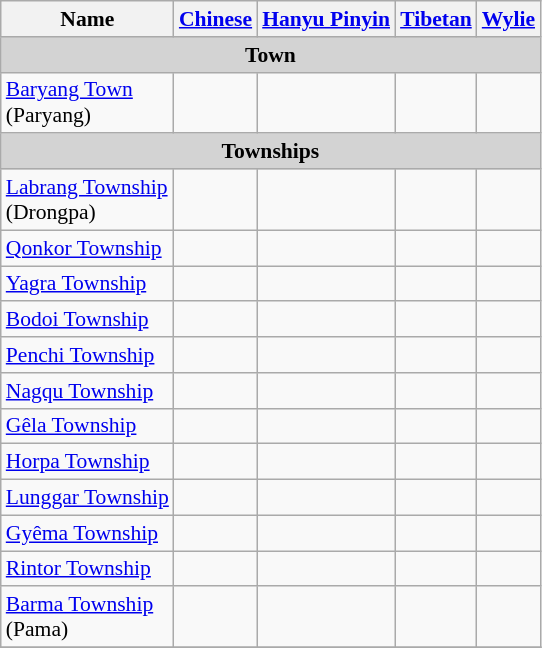<table class="wikitable"  style="font-size:90%;" align=center>
<tr>
<th>Name</th>
<th><a href='#'>Chinese</a></th>
<th><a href='#'>Hanyu Pinyin</a></th>
<th><a href='#'>Tibetan</a></th>
<th><a href='#'>Wylie</a></th>
</tr>
<tr --------->
<td colspan="7"  style="text-align:center; background:#d3d3d3;"><strong>Town</strong></td>
</tr>
<tr --------->
<td><a href='#'>Baryang Town</a><br>(Paryang)</td>
<td></td>
<td></td>
<td></td>
<td></td>
</tr>
<tr --------->
<td colspan="7"  style="text-align:center; background:#d3d3d3;"><strong>Townships</strong></td>
</tr>
<tr --------->
<td><a href='#'>Labrang Township</a><br>(Drongpa)</td>
<td></td>
<td></td>
<td></td>
<td></td>
</tr>
<tr>
<td><a href='#'>Qonkor Township</a></td>
<td></td>
<td></td>
<td></td>
<td></td>
</tr>
<tr>
<td><a href='#'>Yagra Township</a></td>
<td></td>
<td></td>
<td></td>
<td></td>
</tr>
<tr>
<td><a href='#'>Bodoi Township</a></td>
<td></td>
<td></td>
<td></td>
<td></td>
</tr>
<tr>
<td><a href='#'>Penchi Township</a></td>
<td></td>
<td></td>
<td></td>
<td></td>
</tr>
<tr>
<td><a href='#'>Nagqu Township</a></td>
<td></td>
<td></td>
<td></td>
<td></td>
</tr>
<tr>
<td><a href='#'>Gêla Township</a></td>
<td></td>
<td></td>
<td></td>
<td></td>
</tr>
<tr>
<td><a href='#'>Horpa Township</a></td>
<td></td>
<td></td>
<td></td>
<td></td>
</tr>
<tr>
<td><a href='#'>Lunggar Township</a></td>
<td></td>
<td></td>
<td></td>
<td></td>
</tr>
<tr>
<td><a href='#'>Gyêma Township</a></td>
<td></td>
<td></td>
<td></td>
<td></td>
</tr>
<tr>
<td><a href='#'>Rintor Township</a></td>
<td></td>
<td></td>
<td></td>
<td></td>
</tr>
<tr>
<td><a href='#'>Barma Township</a><br>(Pama)</td>
<td></td>
<td></td>
<td></td>
<td></td>
</tr>
<tr>
</tr>
</table>
